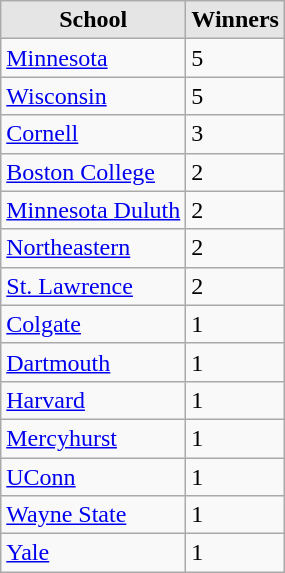<table class="wikitable">
<tr>
<th style="background:#e5e5e5;">School</th>
<th style="background:#e5e5e5;">Winners</th>
</tr>
<tr>
<td><a href='#'>Minnesota</a></td>
<td>5</td>
</tr>
<tr>
<td><a href='#'>Wisconsin</a></td>
<td>5</td>
</tr>
<tr>
<td><a href='#'>Cornell</a></td>
<td>3</td>
</tr>
<tr>
<td><a href='#'>Boston College</a></td>
<td>2</td>
</tr>
<tr>
<td><a href='#'>Minnesota Duluth</a></td>
<td>2</td>
</tr>
<tr>
<td><a href='#'>Northeastern</a></td>
<td>2</td>
</tr>
<tr>
<td><a href='#'>St. Lawrence</a></td>
<td>2</td>
</tr>
<tr>
<td><a href='#'>Colgate</a></td>
<td>1</td>
</tr>
<tr>
<td><a href='#'>Dartmouth</a></td>
<td>1</td>
</tr>
<tr>
<td><a href='#'>Harvard</a></td>
<td>1</td>
</tr>
<tr>
<td><a href='#'>Mercyhurst</a></td>
<td>1</td>
</tr>
<tr>
<td><a href='#'>UConn</a></td>
<td>1</td>
</tr>
<tr>
<td><a href='#'>Wayne State</a></td>
<td>1</td>
</tr>
<tr>
<td><a href='#'>Yale</a></td>
<td>1</td>
</tr>
</table>
